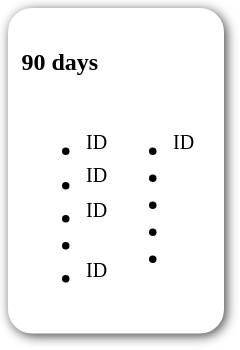<table style=" border-radius:1em; box-shadow: 0.1em 0.1em 0.5em rgba(0,0,0,0.75); background-color: white; border: 1px solid white; padding: 5px;">
<tr style="vertical-align:top;">
<td><br><strong> 90 days </strong><table>
<tr>
<td><br><ul><li><sup>ID</sup></li><li><sup>ID</sup></li><li><sup>ID</sup></li><li></li><li><sup>ID</sup></li></ul></td>
<td valign="top"><br><ul><li><sup>ID</sup></li><li></li><li></li><li></li><li></li></ul></td>
<td></td>
</tr>
</table>
</td>
<td></td>
</tr>
</table>
